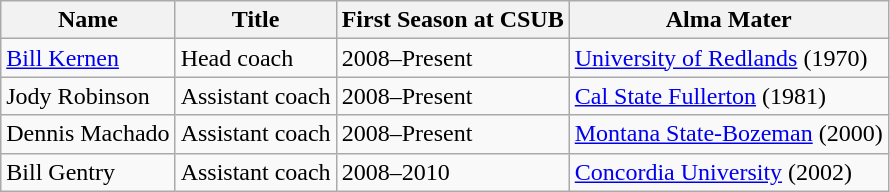<table class="wikitable">
<tr>
<th>Name</th>
<th>Title</th>
<th>First Season at CSUB</th>
<th>Alma Mater</th>
</tr>
<tr>
<td><a href='#'>Bill Kernen</a></td>
<td>Head coach</td>
<td>2008–Present</td>
<td><a href='#'>University of Redlands</a> (1970)</td>
</tr>
<tr>
<td>Jody Robinson</td>
<td>Assistant coach</td>
<td>2008–Present</td>
<td><a href='#'>Cal State Fullerton</a> (1981)</td>
</tr>
<tr>
<td>Dennis Machado</td>
<td>Assistant coach</td>
<td>2008–Present</td>
<td><a href='#'>Montana State-Bozeman</a> (2000)</td>
</tr>
<tr>
<td>Bill Gentry</td>
<td>Assistant coach</td>
<td>2008–2010</td>
<td><a href='#'>Concordia University</a> (2002)</td>
</tr>
</table>
